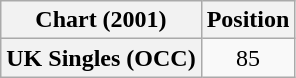<table class="wikitable plainrowheaders" style="text-align:center">
<tr>
<th scope="col">Chart (2001)</th>
<th scope="col">Position</th>
</tr>
<tr>
<th scope="row">UK Singles (OCC)</th>
<td>85</td>
</tr>
</table>
